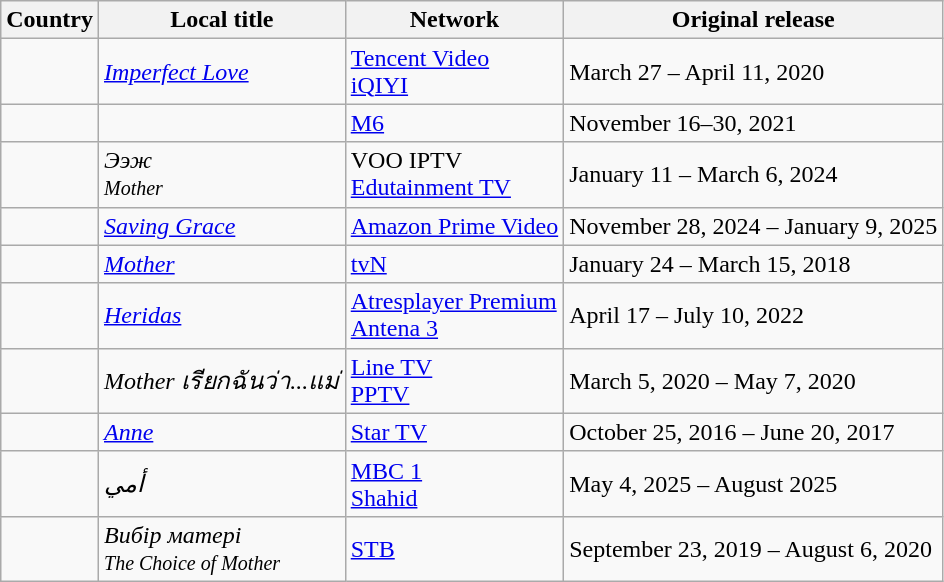<table class="wikitable">
<tr>
<th>Country</th>
<th>Local title</th>
<th>Network</th>
<th>Original release</th>
</tr>
<tr>
<td></td>
<td><em><a href='#'>Imperfect Love</a></em></td>
<td><a href='#'>Tencent Video</a><br><a href='#'>iQIYI</a></td>
<td>March 27 – April 11, 2020</td>
</tr>
<tr>
<td></td>
<td><em></em></td>
<td><a href='#'>M6</a></td>
<td>November 16–30, 2021</td>
</tr>
<tr>
<td></td>
<td><em>Ээж</em><br><small><em>Mother</em></small></td>
<td>VOO IPTV<br><a href='#'>Edutainment TV</a></td>
<td>January 11 – March 6, 2024</td>
</tr>
<tr>
<td></td>
<td><em><a href='#'>Saving Grace</a></em></td>
<td><a href='#'>Amazon Prime Video</a></td>
<td>November 28, 2024 – January 9, 2025</td>
</tr>
<tr>
<td></td>
<td><em><a href='#'>Mother</a></em></td>
<td><a href='#'>tvN</a></td>
<td>January 24 – March 15, 2018</td>
</tr>
<tr>
<td></td>
<td><em><a href='#'>Heridas</a></em></td>
<td><a href='#'>Atresplayer Premium</a><br><a href='#'>Antena 3</a></td>
<td>April 17 – July 10, 2022</td>
</tr>
<tr>
<td></td>
<td><em>Mother เรียกฉันว่า...แม่</em><br><em></em></td>
<td><a href='#'>Line TV</a><br><a href='#'>PPTV</a></td>
<td>March 5, 2020 – May 7, 2020</td>
</tr>
<tr>
<td></td>
<td><em><a href='#'>Anne</a></em></td>
<td><a href='#'>Star TV</a></td>
<td>October 25, 2016 – June 20, 2017</td>
</tr>
<tr>
<td></td>
<td><em>أمي</em></td>
<td><a href='#'>MBC 1</a><br><a href='#'>Shahid</a></td>
<td>May 4, 2025 – August 2025</td>
</tr>
<tr>
<td></td>
<td><em>Вибір матері</em><br><small><em>The Choice of Mother</em></small></td>
<td><a href='#'>STB</a></td>
<td>September 23, 2019 – August 6, 2020</td>
</tr>
</table>
